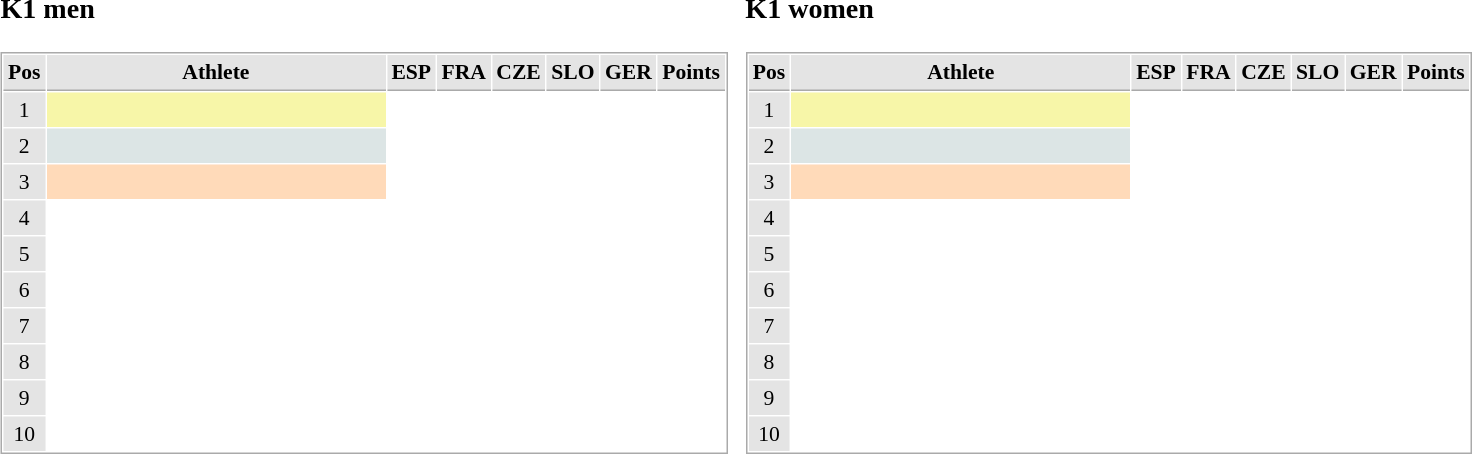<table border="0" cellspacing="10">
<tr>
<td><br><h3>K1 men</h3><table cellspacing="1" cellpadding="3" style="border:1px solid #AAAAAA;font-size:90%">
<tr bgcolor="#E4E4E4">
<th style="border-bottom:1px solid #AAAAAA" width=10>Pos</th>
<th style="border-bottom:1px solid #AAAAAA" width=220>Athlete</th>
<th style="border-bottom:1px solid #AAAAAA" width=20>ESP</th>
<th style="border-bottom:1px solid #AAAAAA" width=20>FRA</th>
<th style="border-bottom:1px solid #AAAAAA" width=20>CZE</th>
<th style="border-bottom:1px solid #AAAAAA" width=20>SLO</th>
<th style="border-bottom:1px solid #AAAAAA" width=20>GER</th>
<th style="border-bottom:1px solid #AAAAAA" width=20>Points</th>
</tr>
<tr align="center">
<td style="background:#E4E4E4;">1</td>
<td align="left" style="background:#F7F6A8;"></td>
<td></td>
<td></td>
<td></td>
<td></td>
<td></td>
<td></td>
</tr>
<tr align="center">
<td style="background:#E4E4E4;">2</td>
<td align="left" style="background:#DCE5E5;"></td>
<td></td>
<td></td>
<td></td>
<td></td>
<td></td>
<td></td>
</tr>
<tr align="center">
<td style="background:#E4E4E4;">3</td>
<td align="left" style="background:#FFDAB9;"></td>
<td></td>
<td></td>
<td></td>
<td></td>
<td></td>
<td></td>
</tr>
<tr align="center">
<td style="background:#E4E4E4;">4</td>
<td align="left"></td>
<td></td>
<td></td>
<td></td>
<td></td>
<td></td>
<td></td>
</tr>
<tr align="center">
<td style="background:#E4E4E4;">5</td>
<td align="left"></td>
<td></td>
<td></td>
<td></td>
<td></td>
<td></td>
<td></td>
</tr>
<tr align="center">
<td style="background:#E4E4E4;">6</td>
<td align="left"></td>
<td></td>
<td></td>
<td></td>
<td></td>
<td></td>
<td></td>
</tr>
<tr align="center">
<td style="background:#E4E4E4;">7</td>
<td align="left"></td>
<td></td>
<td></td>
<td></td>
<td></td>
<td></td>
<td></td>
</tr>
<tr align="center">
<td style="background:#E4E4E4;">8</td>
<td align="left"></td>
<td></td>
<td></td>
<td></td>
<td></td>
<td></td>
<td></td>
</tr>
<tr align="center">
<td style="background:#E4E4E4;">9</td>
<td align="left"></td>
<td></td>
<td></td>
<td></td>
<td></td>
<td></td>
<td></td>
</tr>
<tr align="center">
<td style="background:#E4E4E4;">10</td>
<td align="left"></td>
<td></td>
<td></td>
<td></td>
<td></td>
<td></td>
<td></td>
</tr>
</table>
</td>
<td><br><h3>K1 women</h3><table cellspacing="1" cellpadding="3" style="border:1px solid #AAAAAA;font-size:90%">
<tr bgcolor="#E4E4E4">
<th style="border-bottom:1px solid #AAAAAA" width=10>Pos</th>
<th style="border-bottom:1px solid #AAAAAA" width=220>Athlete</th>
<th style="border-bottom:1px solid #AAAAAA" width=20>ESP</th>
<th style="border-bottom:1px solid #AAAAAA" width=20>FRA</th>
<th style="border-bottom:1px solid #AAAAAA" width=20>CZE</th>
<th style="border-bottom:1px solid #AAAAAA" width=20>SLO</th>
<th style="border-bottom:1px solid #AAAAAA" width=20>GER</th>
<th style="border-bottom:1px solid #AAAAAA" width=20>Points</th>
</tr>
<tr align="center">
<td style="background:#E4E4E4;">1</td>
<td align="left" style="background:#F7F6A8;"></td>
<td></td>
<td></td>
<td></td>
<td></td>
<td></td>
<td></td>
</tr>
<tr align="center">
<td style="background:#E4E4E4;">2</td>
<td align="left" style="background:#DCE5E5;"></td>
<td></td>
<td></td>
<td></td>
<td></td>
<td></td>
<td></td>
</tr>
<tr align="center">
<td style="background:#E4E4E4;">3</td>
<td align="left" style="background:#FFDAB9;"></td>
<td></td>
<td></td>
<td></td>
<td></td>
<td></td>
<td></td>
</tr>
<tr align="center">
<td style="background:#E4E4E4;">4</td>
<td align="left"></td>
<td></td>
<td></td>
<td></td>
<td></td>
<td></td>
<td></td>
</tr>
<tr align="center">
<td style="background:#E4E4E4;">5</td>
<td align="left"></td>
<td></td>
<td></td>
<td></td>
<td></td>
<td></td>
<td></td>
</tr>
<tr align="center">
<td style="background:#E4E4E4;">6</td>
<td align="left"></td>
<td></td>
<td></td>
<td></td>
<td></td>
<td></td>
<td></td>
</tr>
<tr align="center">
<td style="background:#E4E4E4;">7</td>
<td align="left"></td>
<td></td>
<td></td>
<td></td>
<td></td>
<td></td>
<td></td>
</tr>
<tr align="center">
<td style="background:#E4E4E4;">8</td>
<td align="left"></td>
<td></td>
<td></td>
<td></td>
<td></td>
<td></td>
<td></td>
</tr>
<tr align="center">
<td style="background:#E4E4E4;">9</td>
<td align="left"></td>
<td></td>
<td></td>
<td></td>
<td></td>
<td></td>
<td></td>
</tr>
<tr align="center">
<td style="background:#E4E4E4;">10</td>
<td align="left"></td>
<td></td>
<td></td>
<td></td>
<td></td>
<td></td>
<td></td>
</tr>
</table>
</td>
</tr>
</table>
